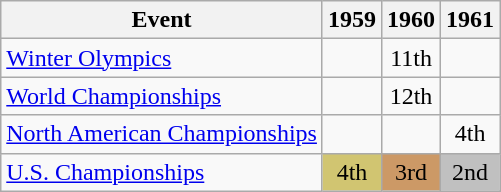<table class="wikitable">
<tr>
<th>Event</th>
<th>1959</th>
<th>1960</th>
<th>1961</th>
</tr>
<tr>
<td><a href='#'>Winter Olympics</a></td>
<td></td>
<td align="center">11th</td>
<td></td>
</tr>
<tr>
<td><a href='#'>World Championships</a></td>
<td></td>
<td align="center">12th</td>
<td></td>
</tr>
<tr>
<td><a href='#'>North American Championships</a></td>
<td></td>
<td></td>
<td align="center">4th</td>
</tr>
<tr>
<td><a href='#'>U.S. Championships</a></td>
<td align="center" bgcolor="#d1c571">4th</td>
<td align="center" bgcolor="cc9966">3rd</td>
<td align="center" bgcolor="silver">2nd</td>
</tr>
</table>
